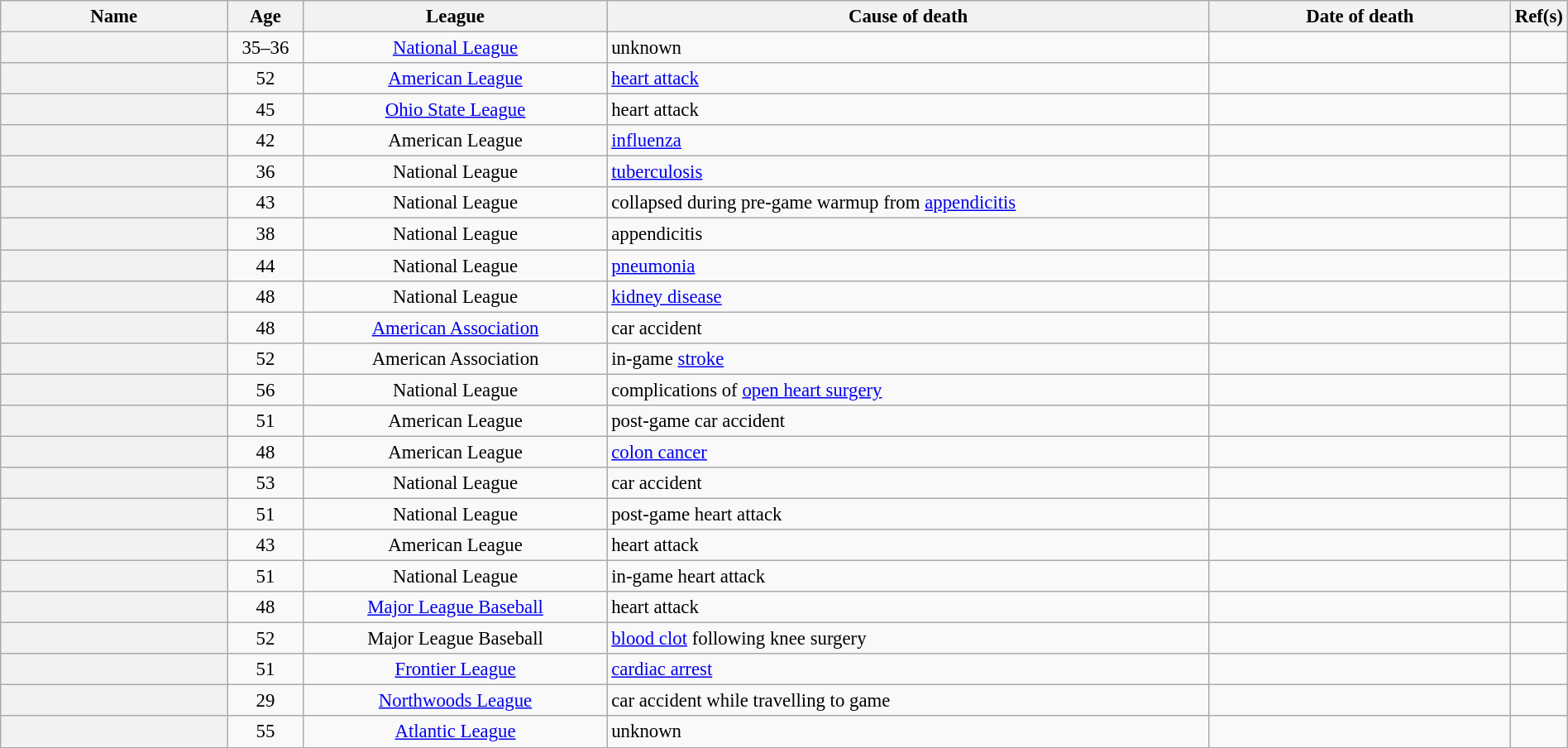<table class="wikitable sortable plainrowheaders" style="width: 100%; font-size:95%; text-align:center;">
<tr>
<th scope="col" style="width: 15%;">Name</th>
<th scope="col" style="width: 5%;">Age</th>
<th scope="col" style="width: 20%;">League</th>
<th scope="col" style="width: 40%;">Cause of death</th>
<th scope="col" style="width: 50%;">Date of death</th>
<th scope="col" class=unsortable style="width: 5%;">Ref(s)</th>
</tr>
<tr>
<th scope="row" style="text-align:center"></th>
<td>35–36</td>
<td><a href='#'>National League</a></td>
<td style="text-align:left">unknown</td>
<td></td>
<td></td>
</tr>
<tr>
<th scope="row" style="text-align:center"></th>
<td>52</td>
<td><a href='#'>American League</a></td>
<td style="text-align:left"><a href='#'>heart attack</a></td>
<td></td>
<td></td>
</tr>
<tr>
<th scope="row" style="text-align:center"></th>
<td>45</td>
<td><a href='#'>Ohio State League</a></td>
<td style="text-align:left">heart attack</td>
<td></td>
<td></td>
</tr>
<tr>
<th scope="row" style="text-align:center"></th>
<td>42</td>
<td>American League</td>
<td style="text-align:left"><a href='#'>influenza</a></td>
<td></td>
<td></td>
</tr>
<tr>
<th scope="row" style="text-align:center"></th>
<td>36</td>
<td>National League</td>
<td style="text-align:left"><a href='#'>tuberculosis</a></td>
<td></td>
<td></td>
</tr>
<tr>
<th scope="row" style="text-align:center"></th>
<td>43</td>
<td>National League</td>
<td style="text-align:left">collapsed during pre-game warmup from <a href='#'>appendicitis</a></td>
<td></td>
<td></td>
</tr>
<tr>
<th scope="row" style="text-align:center"></th>
<td>38</td>
<td>National League</td>
<td style="text-align:left">appendicitis</td>
<td></td>
<td></td>
</tr>
<tr>
<th scope="row" style="text-align:center"></th>
<td>44</td>
<td>National League</td>
<td style="text-align:left"><a href='#'>pneumonia</a></td>
<td></td>
<td></td>
</tr>
<tr>
<th scope="row" style="text-align:center"></th>
<td>48</td>
<td>National League</td>
<td style="text-align:left"><a href='#'>kidney disease</a></td>
<td></td>
<td></td>
</tr>
<tr>
<th scope="row" style="text-align:center"></th>
<td>48</td>
<td><a href='#'>American Association</a></td>
<td style="text-align:left">car accident</td>
<td></td>
<td></td>
</tr>
<tr>
<th scope="row" style="text-align:center"></th>
<td>52</td>
<td>American Association</td>
<td style="text-align:left">in-game <a href='#'>stroke</a></td>
<td></td>
<td></td>
</tr>
<tr>
<th scope="row" style="text-align:center"></th>
<td>56</td>
<td>National League</td>
<td style="text-align:left">complications of <a href='#'>open heart surgery</a></td>
<td></td>
<td></td>
</tr>
<tr>
<th scope="row" style="text-align:center"></th>
<td>51</td>
<td>American League</td>
<td style="text-align:left">post-game car accident</td>
<td></td>
<td></td>
</tr>
<tr>
<th scope="row" style="text-align:center"></th>
<td>48</td>
<td>American League</td>
<td style="text-align:left"><a href='#'>colon cancer</a></td>
<td></td>
<td></td>
</tr>
<tr>
<th scope="row" style="text-align:center"></th>
<td>53</td>
<td>National League</td>
<td style="text-align:left">car accident</td>
<td></td>
<td></td>
</tr>
<tr>
<th scope="row" style="text-align:center"></th>
<td>51</td>
<td>National League</td>
<td style="text-align:left">post-game heart attack</td>
<td></td>
<td></td>
</tr>
<tr>
<th scope="row" style="text-align:center"></th>
<td>43</td>
<td>American League</td>
<td style="text-align:left">heart attack</td>
<td></td>
<td></td>
</tr>
<tr>
<th scope="row" style="text-align:center"></th>
<td>51</td>
<td>National League</td>
<td style="text-align:left">in-game heart attack</td>
<td></td>
<td></td>
</tr>
<tr>
<th scope="row" style="text-align:center"></th>
<td>48</td>
<td><a href='#'>Major League Baseball</a></td>
<td style="text-align:left">heart attack</td>
<td></td>
<td></td>
</tr>
<tr>
<th scope="row" style="text-align:center"></th>
<td>52</td>
<td>Major League Baseball</td>
<td style="text-align:left"><a href='#'>blood clot</a> following knee surgery</td>
<td></td>
<td></td>
</tr>
<tr>
<th scope="row" style="text-align:center"></th>
<td>51</td>
<td><a href='#'>Frontier League</a></td>
<td style="text-align:left"><a href='#'>cardiac arrest</a></td>
<td></td>
<td></td>
</tr>
<tr>
<th scope="row" style="text-align:center"></th>
<td>29</td>
<td><a href='#'>Northwoods League</a></td>
<td style="text-align:left">car accident while travelling to game</td>
<td></td>
<td></td>
</tr>
<tr>
<th scope="row" style="text-align:center"></th>
<td>55</td>
<td><a href='#'>Atlantic League</a></td>
<td style="text-align:left">unknown</td>
<td></td>
<td></td>
</tr>
<tr>
</tr>
</table>
